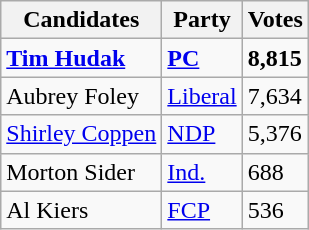<table class="wikitable">
<tr>
<th>Candidates</th>
<th>Party</th>
<th>Votes</th>
</tr>
<tr>
<td><strong><a href='#'>Tim Hudak</a></strong></td>
<td><a href='#'><strong>PC</strong></a></td>
<td><strong>8,815</strong></td>
</tr>
<tr>
<td>Aubrey Foley</td>
<td><a href='#'>Liberal</a></td>
<td>7,634</td>
</tr>
<tr>
<td><a href='#'>Shirley Coppen</a></td>
<td><a href='#'>NDP</a></td>
<td>5,376</td>
</tr>
<tr>
<td>Morton Sider</td>
<td><a href='#'>Ind.</a></td>
<td>688</td>
</tr>
<tr>
<td>Al Kiers</td>
<td><a href='#'>FCP</a></td>
<td>536</td>
</tr>
</table>
